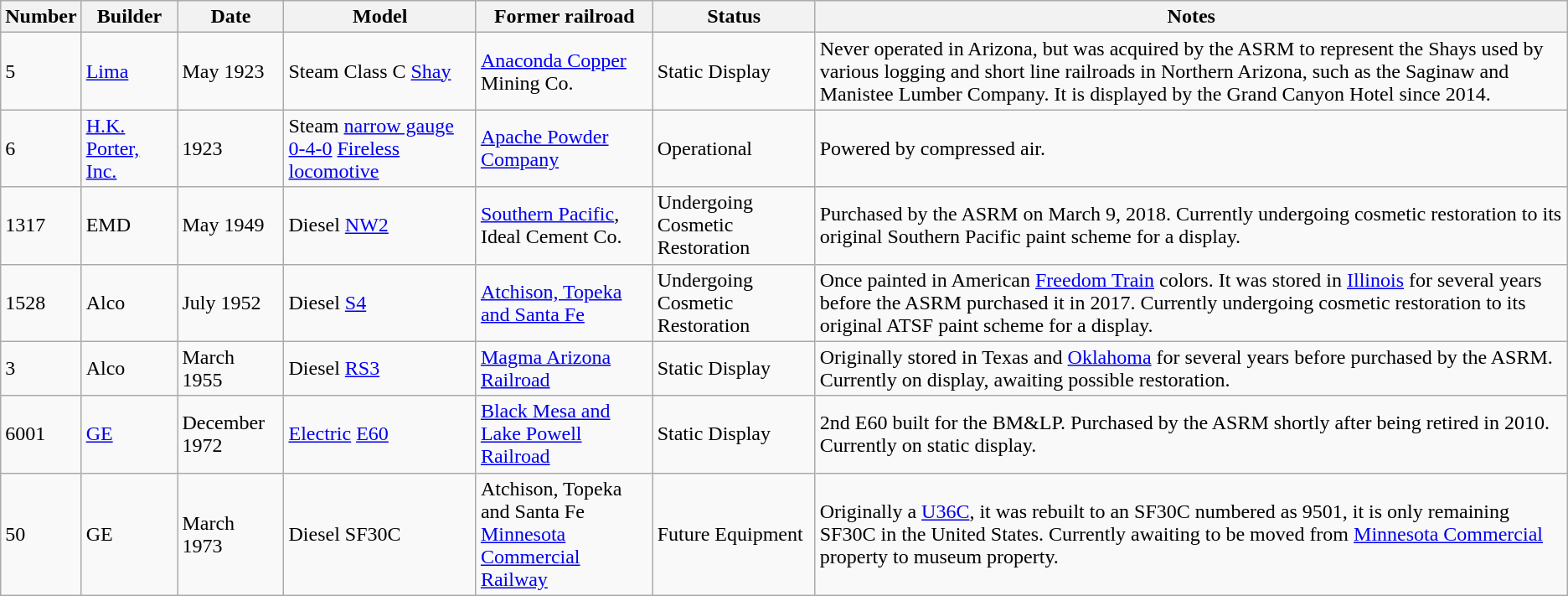<table class="wikitable">
<tr>
<th>Number</th>
<th>Builder</th>
<th>Date</th>
<th>Model</th>
<th>Former railroad</th>
<th>Status</th>
<th>Notes</th>
</tr>
<tr>
<td>5</td>
<td><a href='#'>Lima</a></td>
<td>May 1923</td>
<td>Steam Class C <a href='#'>Shay</a></td>
<td><a href='#'>Anaconda Copper</a> Mining Co.</td>
<td>Static Display</td>
<td>Never operated in Arizona, but was acquired by the ASRM to represent the Shays used by various logging and short line railroads in Northern Arizona, such as the Saginaw and Manistee Lumber Company. It is displayed by the Grand Canyon Hotel since 2014.</td>
</tr>
<tr>
<td>6</td>
<td><a href='#'>H.K. Porter, Inc.</a></td>
<td>1923</td>
<td>Steam <a href='#'>narrow gauge</a> <a href='#'>0-4-0</a> <a href='#'>Fireless locomotive</a></td>
<td><a href='#'>Apache Powder Company</a></td>
<td>Operational</td>
<td>Powered by compressed air.</td>
</tr>
<tr>
<td>1317</td>
<td>EMD</td>
<td>May 1949</td>
<td>Diesel <a href='#'>NW2</a></td>
<td><a href='#'>Southern Pacific</a>, Ideal Cement Co.</td>
<td>Undergoing Cosmetic Restoration</td>
<td>Purchased by the ASRM on March 9, 2018. Currently undergoing cosmetic restoration to its original Southern Pacific paint scheme for a display.</td>
</tr>
<tr>
<td>1528</td>
<td>Alco</td>
<td>July 1952</td>
<td>Diesel <a href='#'>S4</a></td>
<td><a href='#'>Atchison, Topeka and Santa Fe</a></td>
<td>Undergoing Cosmetic Restoration</td>
<td>Once painted in American <a href='#'>Freedom Train</a> colors. It was stored in <a href='#'>Illinois</a> for several years before the ASRM purchased it in 2017. Currently undergoing cosmetic restoration to its original ATSF paint scheme for a display.</td>
</tr>
<tr>
<td>3</td>
<td>Alco</td>
<td>March 1955</td>
<td>Diesel <a href='#'>RS3</a></td>
<td><a href='#'>Magma Arizona Railroad</a></td>
<td>Static Display</td>
<td>Originally stored in Texas and <a href='#'>Oklahoma</a> for several years before purchased by the ASRM. Currently on display, awaiting possible restoration.</td>
</tr>
<tr>
<td>6001</td>
<td><a href='#'>GE</a></td>
<td>December 1972</td>
<td><a href='#'>Electric</a> <a href='#'>E60</a></td>
<td><a href='#'>Black Mesa and Lake Powell Railroad</a></td>
<td>Static Display</td>
<td>2nd E60 built for the BM&LP. Purchased by the ASRM shortly after being retired in 2010. Currently on static display.</td>
</tr>
<tr>
<td>50</td>
<td>GE</td>
<td>March 1973</td>
<td>Diesel SF30C</td>
<td>Atchison, Topeka and Santa Fe<br><a href='#'>Minnesota Commercial Railway</a></td>
<td>Future Equipment</td>
<td>Originally a <a href='#'>U36C</a>, it was rebuilt to an SF30C numbered as 9501, it is only remaining SF30C in the United States. Currently awaiting to be moved from <a href='#'>Minnesota Commercial</a> property to museum property.</td>
</tr>
</table>
